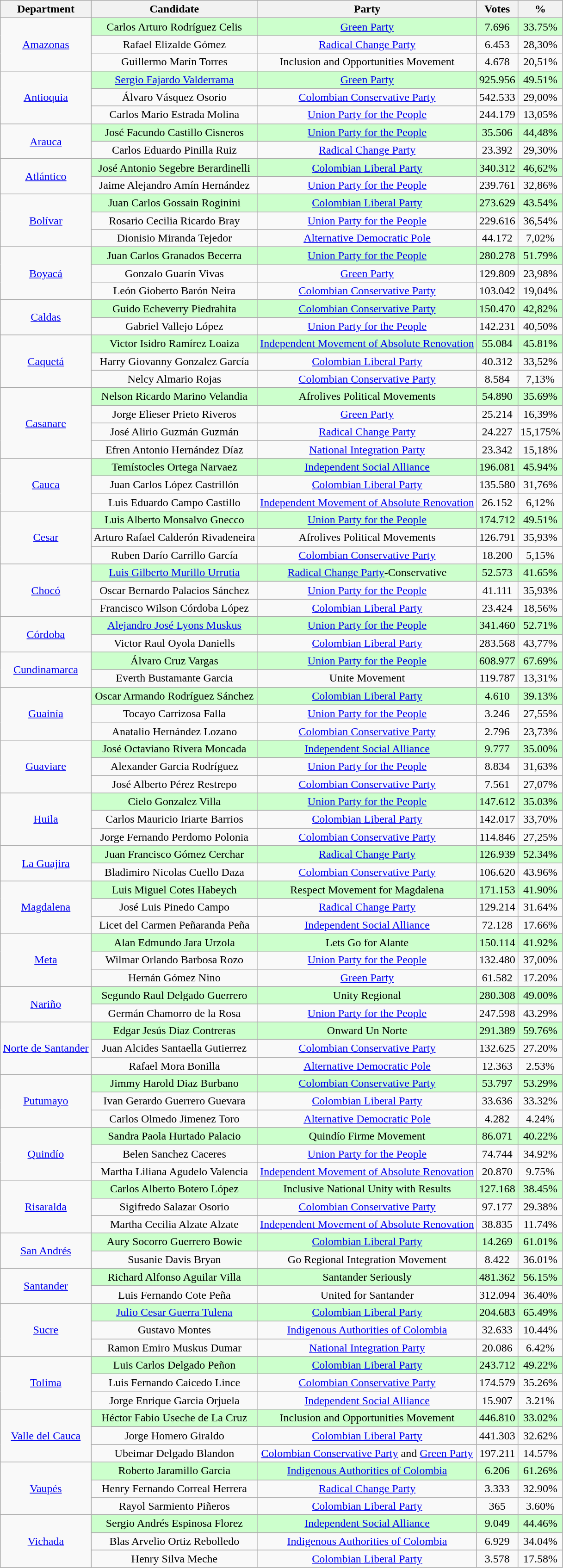<table class="wikitable sortable" style="text-align: center;">
<tr>
<th align="center">Department</th>
<th align="center">Candidate</th>
<th align="center">Party</th>
<th align="center">Votes</th>
<th align="center">%</th>
</tr>
<tr>
<td rowspan="3"><a href='#'>Amazonas</a></td>
<td style="background: #CCFFCC;">Carlos Arturo Rodríguez Celis</td>
<td style="background: #CCFFCC;"><a href='#'>Green Party</a></td>
<td style="background: #CCFFCC;">7.696</td>
<td style="background: #CCFFCC;">33.75%</td>
</tr>
<tr>
<td>Rafael Elizalde Gómez</td>
<td><a href='#'>Radical Change Party</a></td>
<td>6.453</td>
<td>28,30%</td>
</tr>
<tr>
<td>Guillermo Marín Torres</td>
<td>Inclusion and Opportunities Movement</td>
<td>4.678</td>
<td>20,51%</td>
</tr>
<tr>
<td rowspan="3"><a href='#'>Antioquia</a></td>
<td style="background: #CCFFCC;"><a href='#'>Sergio Fajardo Valderrama</a></td>
<td style="background: #CCFFCC;"><a href='#'>Green Party</a></td>
<td style="background: #CCFFCC;">925.956</td>
<td style="background: #CCFFCC;">49.51%</td>
</tr>
<tr>
<td>Álvaro Vásquez Osorio</td>
<td><a href='#'>Colombian Conservative Party</a></td>
<td>542.533</td>
<td>29,00%</td>
</tr>
<tr>
<td>Carlos Mario Estrada Molina</td>
<td><a href='#'>Union Party for the People</a></td>
<td>244.179</td>
<td>13,05%</td>
</tr>
<tr>
<td rowspan="2"><a href='#'>Arauca</a></td>
<td style="background: #CCFFCC;">José Facundo Castillo Cisneros</td>
<td style="background: #CCFFCC;"><a href='#'>Union Party for the People</a></td>
<td style="background: #CCFFCC;">35.506</td>
<td style="background: #CCFFCC;">44,48%</td>
</tr>
<tr>
<td>Carlos Eduardo Pinilla Ruiz</td>
<td><a href='#'>Radical Change Party</a></td>
<td>23.392</td>
<td>29,30%</td>
</tr>
<tr>
<td rowspan="2"><a href='#'>Atlántico</a></td>
<td style="background: #CCFFCC;">José Antonio Segebre Berardinelli</td>
<td style="background: #CCFFCC;"><a href='#'>Colombian Liberal Party</a></td>
<td style="background: #CCFFCC;">340.312</td>
<td style="background: #CCFFCC;">46,62%</td>
</tr>
<tr>
<td>Jaime Alejandro Amín Hernández</td>
<td><a href='#'>Union Party for the People</a></td>
<td>239.761</td>
<td>32,86%</td>
</tr>
<tr>
<td rowspan="3"><a href='#'>Bolívar</a></td>
<td style="background: #CCFFCC;">Juan Carlos Gossain Roginini</td>
<td style="background: #CCFFCC;"><a href='#'>Colombian Liberal Party</a></td>
<td style="background: #CCFFCC;">273.629</td>
<td style="background: #CCFFCC;">43.54%</td>
</tr>
<tr>
<td>Rosario Cecilia Ricardo Bray</td>
<td><a href='#'>Union Party for the People</a></td>
<td>229.616</td>
<td>36,54%</td>
</tr>
<tr>
<td>Dionisio Miranda Tejedor</td>
<td><a href='#'>Alternative Democratic Pole</a></td>
<td>44.172</td>
<td>7,02%</td>
</tr>
<tr>
<td rowspan="3"><a href='#'>Boyacá</a></td>
<td style="background: #CCFFCC;">Juan Carlos Granados Becerra</td>
<td style="background: #CCFFCC;"><a href='#'>Union Party for the People</a></td>
<td style="background: #CCFFCC;">280.278</td>
<td style="background: #CCFFCC;">51.79%</td>
</tr>
<tr>
<td>Gonzalo Guarín Vivas</td>
<td><a href='#'>Green Party</a></td>
<td>129.809</td>
<td>23,98%</td>
</tr>
<tr>
<td>León Gioberto Barón Neira</td>
<td><a href='#'>Colombian Conservative Party</a></td>
<td>103.042</td>
<td>19,04%</td>
</tr>
<tr>
<td rowspan="2"><a href='#'>Caldas</a></td>
<td style="background: #CCFFCC;">Guido Echeverry Piedrahita</td>
<td style="background: #CCFFCC;"><a href='#'>Colombian Conservative Party</a></td>
<td style="background: #CCFFCC;">150.470</td>
<td style="background: #CCFFCC;">42,82%</td>
</tr>
<tr>
<td>Gabriel Vallejo López</td>
<td><a href='#'>Union Party for the People</a></td>
<td>142.231</td>
<td>40,50%</td>
</tr>
<tr>
<td rowspan="3"><a href='#'>Caquetá</a></td>
<td style="background: #CCFFCC;">Victor Isidro Ramírez Loaiza</td>
<td style="background: #CCFFCC;"><a href='#'>Independent Movement of Absolute Renovation</a></td>
<td style="background: #CCFFCC;">55.084</td>
<td style="background: #CCFFCC;">45.81%</td>
</tr>
<tr>
<td>Harry Giovanny Gonzalez García</td>
<td><a href='#'>Colombian Liberal Party</a></td>
<td>40.312</td>
<td>33,52%</td>
</tr>
<tr>
<td>Nelcy Almario Rojas</td>
<td><a href='#'>Colombian Conservative Party</a></td>
<td>8.584</td>
<td>7,13%</td>
</tr>
<tr>
<td rowspan="4"><a href='#'>Casanare</a></td>
<td style="background: #CCFFCC;">Nelson Ricardo Marino Velandia</td>
<td style="background: #CCFFCC;">Afrolives Political Movements</td>
<td style="background: #CCFFCC;">54.890</td>
<td style="background: #CCFFCC;">35.69%</td>
</tr>
<tr>
<td>Jorge Elieser Prieto Riveros</td>
<td><a href='#'>Green Party</a></td>
<td>25.214</td>
<td>16,39%</td>
</tr>
<tr>
<td>José Alirio Guzmán Guzmán</td>
<td><a href='#'>Radical Change Party</a></td>
<td>24.227</td>
<td>15,175%</td>
</tr>
<tr>
<td>Efren Antonio Hernández Díaz</td>
<td><a href='#'>National Integration Party</a></td>
<td>23.342</td>
<td>15,18%</td>
</tr>
<tr>
<td rowspan="3"><a href='#'>Cauca</a></td>
<td style="background: #CCFFCC;">Temístocles Ortega Narvaez</td>
<td style="background: #CCFFCC;"><a href='#'>Independent Social Alliance</a></td>
<td style="background: #CCFFCC;">196.081</td>
<td style="background: #CCFFCC;">45.94%</td>
</tr>
<tr>
<td>Juan Carlos López Castrillón</td>
<td><a href='#'>Colombian Liberal Party</a></td>
<td>135.580</td>
<td>31,76%</td>
</tr>
<tr>
<td>Luis Eduardo Campo Castillo</td>
<td><a href='#'>Independent Movement of Absolute Renovation</a></td>
<td>26.152</td>
<td>6,12%</td>
</tr>
<tr>
<td rowspan="3"><a href='#'>Cesar</a></td>
<td style="background: #CCFFCC;">Luis Alberto Monsalvo Gnecco</td>
<td style="background: #CCFFCC;"><a href='#'>Union Party for the People</a></td>
<td style="background: #CCFFCC;">174.712</td>
<td style="background: #CCFFCC;">49.51%</td>
</tr>
<tr>
<td>Arturo Rafael Calderón Rivadeneira</td>
<td>Afrolives Political Movements</td>
<td>126.791</td>
<td>35,93%</td>
</tr>
<tr>
<td>Ruben Darío Carrillo García</td>
<td><a href='#'>Colombian Conservative Party</a></td>
<td>18.200</td>
<td>5,15%</td>
</tr>
<tr>
<td rowspan="3"><a href='#'>Chocó</a></td>
<td style="background: #CCFFCC;"><a href='#'>Luis Gilberto Murillo Urrutia</a></td>
<td style="background: #CCFFCC;"><a href='#'>Radical Change Party</a>-Conservative</td>
<td style="background: #CCFFCC;">52.573</td>
<td style="background: #CCFFCC;">41.65%</td>
</tr>
<tr>
<td>Oscar Bernardo Palacios Sánchez</td>
<td><a href='#'>Union Party for the People</a></td>
<td>41.111</td>
<td>35,93%</td>
</tr>
<tr>
<td>Francisco Wilson Córdoba López</td>
<td><a href='#'>Colombian Liberal Party</a></td>
<td>23.424</td>
<td>18,56%</td>
</tr>
<tr>
<td rowspan="2"><a href='#'>Córdoba</a></td>
<td style="background: #CCFFCC;"><a href='#'>Alejandro José Lyons Muskus</a></td>
<td style="background: #CCFFCC;"><a href='#'>Union Party for the People</a></td>
<td style="background: #CCFFCC;">341.460</td>
<td style="background: #CCFFCC;">52.71%</td>
</tr>
<tr>
<td>Victor Raul Oyola Daniells</td>
<td><a href='#'>Colombian Liberal Party</a></td>
<td>283.568</td>
<td>43,77%</td>
</tr>
<tr>
<td rowspan="2"><a href='#'>Cundinamarca</a></td>
<td style="background: #CCFFCC;">Álvaro Cruz Vargas</td>
<td style="background: #CCFFCC;"><a href='#'>Union Party for the People</a></td>
<td style="background: #CCFFCC;">608.977</td>
<td style="background: #CCFFCC;">67.69%</td>
</tr>
<tr>
<td>Everth Bustamante Garcia</td>
<td>Unite Movement</td>
<td>119.787</td>
<td>13,31%</td>
</tr>
<tr>
<td rowspan="3"><a href='#'>Guainía</a></td>
<td style="background: #CCFFCC;">Oscar Armando Rodríguez Sánchez</td>
<td style="background: #CCFFCC;"><a href='#'>Colombian Liberal Party</a></td>
<td style="background: #CCFFCC;">4.610</td>
<td style="background: #CCFFCC;">39.13%</td>
</tr>
<tr>
<td>Tocayo Carrizosa Falla</td>
<td><a href='#'>Union Party for the People</a></td>
<td>3.246</td>
<td>27,55%</td>
</tr>
<tr>
<td>Anatalio Hernández Lozano</td>
<td><a href='#'>Colombian Conservative Party</a></td>
<td>2.796</td>
<td>23,73%</td>
</tr>
<tr>
<td rowspan="3"><a href='#'>Guaviare</a></td>
<td style="background: #CCFFCC;">José Octaviano Rivera Moncada</td>
<td style="background: #CCFFCC;"><a href='#'>Independent Social Alliance</a></td>
<td style="background: #CCFFCC;">9.777</td>
<td style="background: #CCFFCC;">35.00%</td>
</tr>
<tr>
<td>Alexander Garcia Rodríguez</td>
<td><a href='#'>Union Party for the People</a></td>
<td>8.834</td>
<td>31,63%</td>
</tr>
<tr>
<td>José Alberto Pérez Restrepo</td>
<td><a href='#'>Colombian Conservative Party</a></td>
<td>7.561</td>
<td>27,07%</td>
</tr>
<tr>
<td rowspan="3"><a href='#'>Huila</a></td>
<td style="background: #CCFFCC;">Cielo Gonzalez Villa</td>
<td style="background: #CCFFCC;"><a href='#'>Union Party for the People</a></td>
<td style="background: #CCFFCC;">147.612</td>
<td style="background: #CCFFCC;">35.03%</td>
</tr>
<tr>
<td>Carlos Mauricio Iriarte Barrios</td>
<td><a href='#'>Colombian Liberal Party</a></td>
<td>142.017</td>
<td>33,70%</td>
</tr>
<tr>
<td>Jorge Fernando Perdomo Polonia</td>
<td><a href='#'>Colombian Conservative Party</a></td>
<td>114.846</td>
<td>27,25%</td>
</tr>
<tr>
<td rowspan="2"><a href='#'>La Guajira</a></td>
<td style="background: #CCFFCC;">Juan Francisco Gómez Cerchar</td>
<td style="background: #CCFFCC;"><a href='#'>Radical Change Party</a></td>
<td style="background: #CCFFCC;">126.939</td>
<td style="background: #CCFFCC;">52.34%</td>
</tr>
<tr>
<td>Bladimiro Nicolas Cuello Daza</td>
<td><a href='#'>Colombian Conservative Party</a></td>
<td>106.620</td>
<td>43.96%</td>
</tr>
<tr>
<td rowspan="3"><a href='#'>Magdalena</a></td>
<td style="background: #CCFFCC;">Luis Miguel Cotes Habeych</td>
<td style="background: #CCFFCC;">Respect Movement for  Magdalena</td>
<td style="background: #CCFFCC;">171.153</td>
<td style="background: #CCFFCC;">41.90%</td>
</tr>
<tr>
<td>José Luis Pinedo Campo</td>
<td><a href='#'>Radical Change Party</a></td>
<td>129.214</td>
<td>31.64%</td>
</tr>
<tr>
<td>Licet del Carmen Peñaranda Peña</td>
<td><a href='#'>Independent Social Alliance</a></td>
<td>72.128</td>
<td>17.66%</td>
</tr>
<tr>
<td rowspan="3"><a href='#'>Meta</a></td>
<td style="background: #CCFFCC;">Alan Edmundo Jara Urzola</td>
<td style="background: #CCFFCC;">Lets Go for Alante</td>
<td style="background: #CCFFCC;">150.114</td>
<td style="background: #CCFFCC;">41.92%</td>
</tr>
<tr>
<td>Wilmar Orlando Barbosa Rozo</td>
<td><a href='#'>Union Party for the People</a></td>
<td>132.480</td>
<td>37,00%</td>
</tr>
<tr>
<td>Hernán Gómez Nino</td>
<td><a href='#'>Green Party</a></td>
<td>61.582</td>
<td>17.20%</td>
</tr>
<tr>
<td rowspan="2"><a href='#'>Nariño</a></td>
<td style="background: #CCFFCC;">Segundo Raul Delgado Guerrero</td>
<td style="background: #CCFFCC;">Unity Regional</td>
<td style="background: #CCFFCC;">280.308</td>
<td style="background: #CCFFCC;">49.00%</td>
</tr>
<tr>
<td>Germán Chamorro de la Rosa</td>
<td><a href='#'>Union Party for the People</a></td>
<td>247.598</td>
<td>43.29%</td>
</tr>
<tr>
<td rowspan="3"><a href='#'>Norte de Santander</a></td>
<td style="background: #CCFFCC;">Edgar Jesús Diaz Contreras</td>
<td style="background: #CCFFCC;">Onward Un Norte</td>
<td style="background: #CCFFCC;">291.389</td>
<td style="background: #CCFFCC;">59.76%</td>
</tr>
<tr>
<td>Juan Alcides Santaella Gutierrez</td>
<td><a href='#'>Colombian Conservative Party</a></td>
<td>132.625</td>
<td>27.20%</td>
</tr>
<tr>
<td>Rafael Mora Bonilla</td>
<td><a href='#'>Alternative Democratic Pole</a></td>
<td>12.363</td>
<td>2.53%</td>
</tr>
<tr>
<td rowspan="3"><a href='#'>Putumayo</a></td>
<td style="background: #CCFFCC;">Jimmy Harold Diaz Burbano</td>
<td style="background: #CCFFCC;"><a href='#'>Colombian Conservative Party</a></td>
<td style="background: #CCFFCC;">53.797</td>
<td style="background: #CCFFCC;">53.29%</td>
</tr>
<tr>
<td>Ivan Gerardo Guerrero Guevara</td>
<td><a href='#'>Colombian Liberal Party</a></td>
<td>33.636</td>
<td>33.32%</td>
</tr>
<tr>
<td>Carlos Olmedo Jimenez Toro</td>
<td><a href='#'>Alternative Democratic Pole</a></td>
<td>4.282</td>
<td>4.24%</td>
</tr>
<tr>
<td rowspan="3"><a href='#'>Quindío</a></td>
<td style="background: #CCFFCC;">Sandra Paola Hurtado Palacio</td>
<td style="background: #CCFFCC;">Quindío Firme Movement</td>
<td style="background: #CCFFCC;">86.071</td>
<td style="background: #CCFFCC;">40.22%</td>
</tr>
<tr>
<td>Belen Sanchez Caceres</td>
<td><a href='#'>Union Party for the People</a></td>
<td>74.744</td>
<td>34.92%</td>
</tr>
<tr>
<td>Martha Liliana Agudelo Valencia</td>
<td><a href='#'>Independent Movement of Absolute Renovation</a></td>
<td>20.870</td>
<td>9.75%</td>
</tr>
<tr>
<td rowspan="3"><a href='#'>Risaralda</a></td>
<td style="background: #CCFFCC;">Carlos Alberto Botero López</td>
<td style="background: #CCFFCC;">Inclusive National Unity with Results</td>
<td style="background: #CCFFCC;">127.168</td>
<td style="background: #CCFFCC;">38.45%</td>
</tr>
<tr>
<td>Sigifredo Salazar Osorio</td>
<td><a href='#'>Colombian Conservative Party</a></td>
<td>97.177</td>
<td>29.38%</td>
</tr>
<tr>
<td>Martha Cecilia Alzate Alzate</td>
<td><a href='#'>Independent Movement of Absolute Renovation</a></td>
<td>38.835</td>
<td>11.74%</td>
</tr>
<tr>
<td rowspan="2"><a href='#'>San Andrés</a></td>
<td style="background: #CCFFCC;">Aury Socorro Guerrero Bowie</td>
<td style="background: #CCFFCC;"><a href='#'>Colombian Liberal Party</a></td>
<td style="background: #CCFFCC;">14.269</td>
<td style="background: #CCFFCC;">61.01%</td>
</tr>
<tr>
<td>Susanie Davis Bryan</td>
<td>Go Regional Integration Movement</td>
<td>8.422</td>
<td>36.01%</td>
</tr>
<tr>
<td rowspan="2"><a href='#'>Santander</a></td>
<td style="background: #CCFFCC;">Richard Alfonso Aguilar Villa</td>
<td style="background: #CCFFCC;">Santander Seriously</td>
<td style="background: #CCFFCC;">481.362</td>
<td style="background: #CCFFCC;">56.15%</td>
</tr>
<tr>
<td>Luis Fernando Cote Peña</td>
<td>United for Santander</td>
<td>312.094</td>
<td>36.40%</td>
</tr>
<tr>
<td rowspan="3"><a href='#'>Sucre</a></td>
<td style="background: #CCFFCC;"><a href='#'>Julio Cesar Guerra Tulena</a></td>
<td style="background: #CCFFCC;"><a href='#'>Colombian Liberal Party</a></td>
<td style="background: #CCFFCC;">204.683</td>
<td style="background: #CCFFCC;">65.49%</td>
</tr>
<tr>
<td>Gustavo Montes</td>
<td><a href='#'>Indigenous Authorities of Colombia</a></td>
<td>32.633</td>
<td>10.44%</td>
</tr>
<tr>
<td>Ramon Emiro Muskus Dumar</td>
<td><a href='#'>National Integration Party</a></td>
<td>20.086</td>
<td>6.42%</td>
</tr>
<tr>
<td rowspan="3"><a href='#'>Tolima</a></td>
<td style="background: #CCFFCC;">Luis Carlos Delgado Peñon</td>
<td style="background: #CCFFCC;"><a href='#'>Colombian Liberal Party</a></td>
<td style="background: #CCFFCC;">243.712</td>
<td style="background: #CCFFCC;">49.22%</td>
</tr>
<tr>
<td>Luis Fernando Caicedo Lince</td>
<td><a href='#'>Colombian Conservative Party</a></td>
<td>174.579</td>
<td>35.26%</td>
</tr>
<tr>
<td>Jorge Enrique Garcia Orjuela</td>
<td><a href='#'>Independent Social Alliance</a></td>
<td>15.907</td>
<td>3.21%</td>
</tr>
<tr>
<td rowspan="3"><a href='#'>Valle del Cauca</a></td>
<td style="background: #CCFFCC;">Héctor Fabio Useche de La Cruz</td>
<td style="background: #CCFFCC;">Inclusion and Opportunities Movement</td>
<td style="background: #CCFFCC;">446.810</td>
<td style="background: #CCFFCC;">33.02%</td>
</tr>
<tr>
<td>Jorge Homero Giraldo</td>
<td><a href='#'>Colombian Liberal Party</a></td>
<td>441.303</td>
<td>32.62%</td>
</tr>
<tr>
<td>Ubeimar Delgado Blandon</td>
<td><a href='#'>Colombian Conservative Party</a> and <a href='#'>Green Party</a></td>
<td>197.211</td>
<td>14.57%</td>
</tr>
<tr>
<td rowspan="3"><a href='#'>Vaupés</a></td>
<td style="background: #CCFFCC;">Roberto Jaramillo Garcia</td>
<td style="background: #CCFFCC;"><a href='#'>Indigenous Authorities of Colombia</a></td>
<td style="background: #CCFFCC;">6.206</td>
<td style="background: #CCFFCC;">61.26%</td>
</tr>
<tr>
<td>Henry Fernando Correal Herrera</td>
<td><a href='#'>Radical Change Party</a></td>
<td>3.333</td>
<td>32.90%</td>
</tr>
<tr>
<td>Rayol Sarmiento Piñeros</td>
<td><a href='#'>Colombian Liberal Party</a></td>
<td>365</td>
<td>3.60%</td>
</tr>
<tr>
<td rowspan="3"><a href='#'>Vichada</a></td>
<td style="background: #CCFFCC;">Sergio Andrés Espinosa Florez</td>
<td style="background: #CCFFCC;"><a href='#'>Independent Social Alliance</a></td>
<td style="background: #CCFFCC;">9.049</td>
<td style="background: #CCFFCC;">44.46%</td>
</tr>
<tr>
<td>Blas Arvelio Ortiz Rebolledo</td>
<td><a href='#'>Indigenous Authorities of Colombia</a></td>
<td>6.929</td>
<td>34.04%</td>
</tr>
<tr>
<td>Henry Silva Meche</td>
<td><a href='#'>Colombian Liberal Party</a></td>
<td>3.578</td>
<td>17.58%</td>
</tr>
</table>
